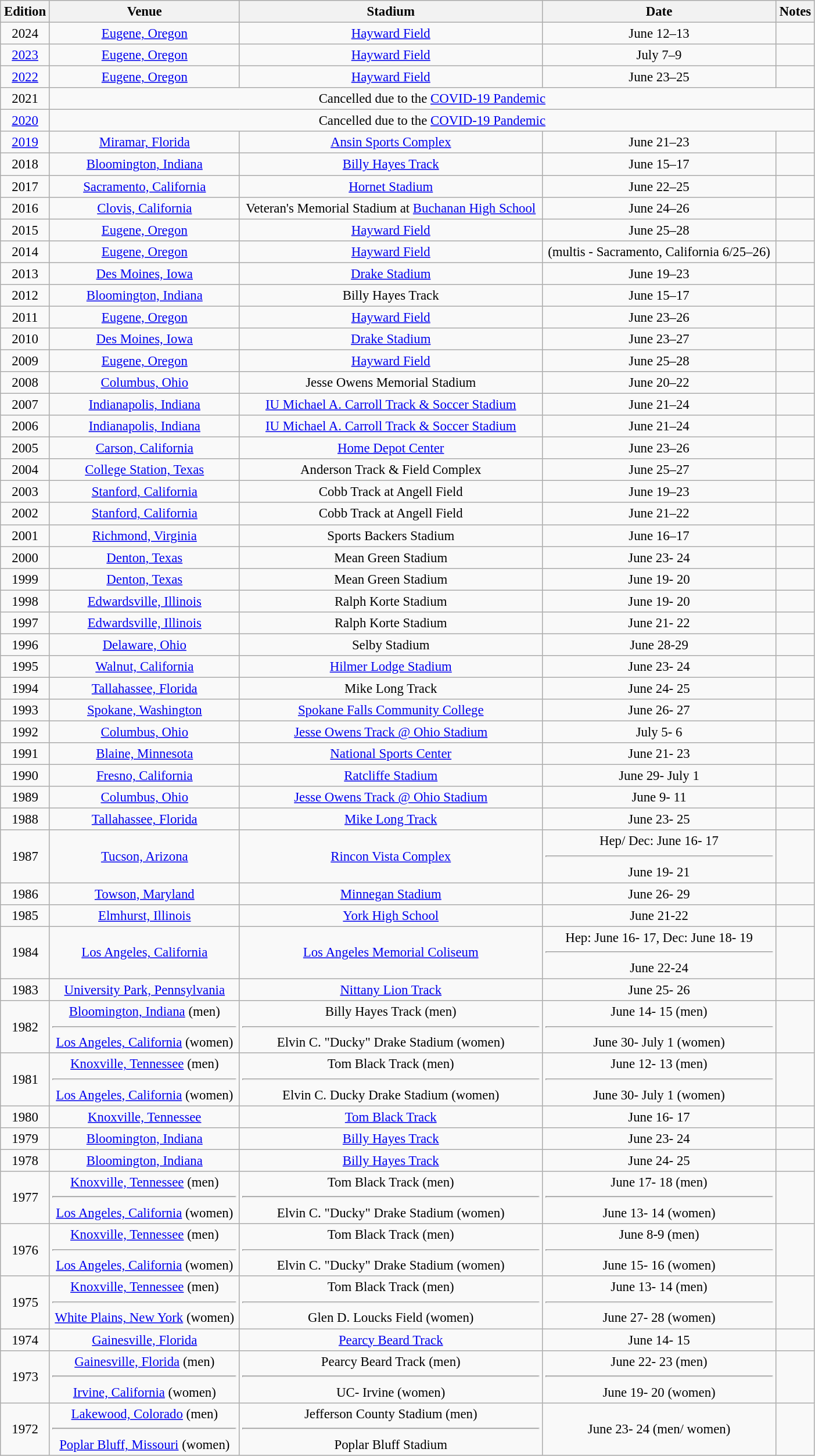<table class="wikitable"  style="text-align:center; font-size:95%; width:74%;">
<tr>
<th>Edition</th>
<th>Venue</th>
<th>Stadium</th>
<th>Date</th>
<th>Notes</th>
</tr>
<tr>
<td>2024</td>
<td><a href='#'>Eugene, Oregon</a></td>
<td><a href='#'>Hayward Field</a></td>
<td>June 12–13</td>
<td></td>
</tr>
<tr>
<td><a href='#'>2023</a></td>
<td><a href='#'>Eugene, Oregon</a></td>
<td><a href='#'>Hayward Field</a></td>
<td>July 7–9</td>
<td></td>
</tr>
<tr>
<td><a href='#'>2022</a></td>
<td><a href='#'>Eugene, Oregon</a></td>
<td><a href='#'>Hayward Field</a></td>
<td>June 23–25</td>
<td></td>
</tr>
<tr>
<td>2021</td>
<td colspan="4">Cancelled due to the <a href='#'>COVID-19 Pandemic</a></td>
</tr>
<tr>
<td><a href='#'>2020</a></td>
<td colspan="4">Cancelled due to the <a href='#'>COVID-19 Pandemic</a></td>
</tr>
<tr>
<td><a href='#'>2019</a></td>
<td><a href='#'>Miramar, Florida</a></td>
<td><a href='#'>Ansin Sports Complex</a></td>
<td>June 21–23</td>
<td></td>
</tr>
<tr>
<td>2018</td>
<td><a href='#'>Bloomington, Indiana</a></td>
<td><a href='#'>Billy Hayes Track</a></td>
<td>June 15–17</td>
<td></td>
</tr>
<tr>
<td>2017</td>
<td><a href='#'>Sacramento, California</a></td>
<td><a href='#'>Hornet Stadium</a></td>
<td>June 22–25</td>
<td></td>
</tr>
<tr>
<td>2016</td>
<td><a href='#'>Clovis, California</a></td>
<td>Veteran's Memorial Stadium at <a href='#'>Buchanan High School</a></td>
<td>June 24–26</td>
<td></td>
</tr>
<tr>
<td>2015</td>
<td><a href='#'>Eugene, Oregon</a></td>
<td><a href='#'>Hayward Field</a></td>
<td>June 25–28</td>
<td></td>
</tr>
<tr>
<td>2014</td>
<td><a href='#'>Eugene, Oregon</a></td>
<td><a href='#'>Hayward Field</a></td>
<td>(multis - Sacramento, California 6/25–26)</td>
<td></td>
</tr>
<tr>
<td>2013</td>
<td><a href='#'>Des Moines, Iowa</a></td>
<td><a href='#'>Drake Stadium</a></td>
<td>June 19–23</td>
<td></td>
</tr>
<tr>
<td>2012</td>
<td><a href='#'>Bloomington, Indiana</a></td>
<td>Billy Hayes Track</td>
<td>June 15–17</td>
<td></td>
</tr>
<tr>
<td>2011</td>
<td><a href='#'>Eugene, Oregon</a></td>
<td><a href='#'>Hayward Field</a></td>
<td>June 23–26</td>
<td></td>
</tr>
<tr>
<td>2010</td>
<td><a href='#'>Des Moines, Iowa</a></td>
<td><a href='#'>Drake Stadium</a></td>
<td>June 23–27</td>
<td></td>
</tr>
<tr>
<td>2009</td>
<td><a href='#'>Eugene, Oregon</a></td>
<td><a href='#'>Hayward Field</a></td>
<td>June 25–28</td>
<td></td>
</tr>
<tr>
<td>2008</td>
<td><a href='#'>Columbus, Ohio</a></td>
<td>Jesse Owens Memorial Stadium</td>
<td>June 20–22</td>
<td></td>
</tr>
<tr>
<td>2007</td>
<td><a href='#'>Indianapolis, Indiana</a></td>
<td><a href='#'>IU Michael A. Carroll Track & Soccer Stadium</a></td>
<td>June 21–24</td>
<td></td>
</tr>
<tr>
<td>2006</td>
<td><a href='#'>Indianapolis, Indiana</a></td>
<td><a href='#'>IU Michael A. Carroll Track & Soccer Stadium</a></td>
<td>June 21–24</td>
<td></td>
</tr>
<tr>
<td>2005</td>
<td><a href='#'>Carson, California</a></td>
<td><a href='#'>Home Depot Center</a></td>
<td>June 23–26</td>
<td></td>
</tr>
<tr>
<td>2004</td>
<td><a href='#'>College Station, Texas</a></td>
<td>Anderson Track & Field Complex</td>
<td>June 25–27</td>
<td></td>
</tr>
<tr>
<td>2003</td>
<td><a href='#'>Stanford, California</a></td>
<td>Cobb Track at Angell Field</td>
<td>June 19–23</td>
<td></td>
</tr>
<tr>
<td>2002</td>
<td><a href='#'>Stanford, California</a></td>
<td>Cobb Track at Angell Field</td>
<td>June 21–22</td>
<td></td>
</tr>
<tr>
<td>2001</td>
<td><a href='#'>Richmond, Virginia</a></td>
<td>Sports Backers Stadium</td>
<td>June 16–17</td>
<td></td>
</tr>
<tr>
<td>2000</td>
<td><a href='#'>Denton, Texas</a></td>
<td>Mean Green Stadium</td>
<td>June 23- 24</td>
<td></td>
</tr>
<tr>
<td>1999</td>
<td><a href='#'>Denton, Texas</a></td>
<td>Mean Green Stadium</td>
<td>June 19- 20</td>
<td></td>
</tr>
<tr>
<td>1998</td>
<td><a href='#'>Edwardsville, Illinois</a></td>
<td>Ralph Korte Stadium</td>
<td>June 19- 20</td>
<td></td>
</tr>
<tr>
<td>1997</td>
<td><a href='#'>Edwardsville, Illinois</a></td>
<td>Ralph Korte Stadium</td>
<td>June 21- 22</td>
<td></td>
</tr>
<tr>
<td>1996</td>
<td><a href='#'>Delaware, Ohio</a></td>
<td>Selby Stadium</td>
<td>June 28-29</td>
<td></td>
</tr>
<tr>
<td>1995</td>
<td><a href='#'>Walnut, California</a></td>
<td><a href='#'>Hilmer Lodge Stadium</a></td>
<td>June 23- 24</td>
<td></td>
</tr>
<tr>
<td>1994</td>
<td><a href='#'>Tallahassee, Florida</a></td>
<td>Mike Long Track</td>
<td>June 24- 25</td>
<td></td>
</tr>
<tr>
<td>1993</td>
<td><a href='#'>Spokane, Washington</a></td>
<td><a href='#'>Spokane Falls Community College</a></td>
<td>June 26- 27</td>
<td></td>
</tr>
<tr>
<td>1992</td>
<td><a href='#'>Columbus, Ohio</a></td>
<td><a href='#'>Jesse Owens Track @ Ohio Stadium</a></td>
<td>July 5- 6</td>
<td></td>
</tr>
<tr>
<td>1991</td>
<td><a href='#'>Blaine, Minnesota</a></td>
<td><a href='#'>National Sports Center</a></td>
<td>June 21- 23</td>
<td></td>
</tr>
<tr>
<td>1990</td>
<td><a href='#'>Fresno, California</a></td>
<td><a href='#'>Ratcliffe Stadium</a></td>
<td>June 29- July 1</td>
<td></td>
</tr>
<tr>
<td>1989</td>
<td><a href='#'>Columbus, Ohio</a></td>
<td><a href='#'>Jesse Owens Track @ Ohio Stadium</a></td>
<td>June 9- 11</td>
<td></td>
</tr>
<tr>
<td>1988</td>
<td><a href='#'>Tallahassee, Florida</a></td>
<td><a href='#'>Mike Long Track</a></td>
<td>June 23- 25</td>
<td></td>
</tr>
<tr>
<td>1987</td>
<td><a href='#'>Tucson, Arizona</a></td>
<td><a href='#'>Rincon Vista Complex</a></td>
<td>Hep/ Dec: June 16- 17 <hr> June 19- 21</td>
<td></td>
</tr>
<tr>
<td>1986</td>
<td><a href='#'>Towson, Maryland</a></td>
<td><a href='#'>Minnegan Stadium</a></td>
<td>June 26- 29</td>
<td></td>
</tr>
<tr>
<td>1985</td>
<td><a href='#'>Elmhurst, Illinois</a></td>
<td><a href='#'>York High School</a></td>
<td>June 21-22</td>
<td></td>
</tr>
<tr>
<td>1984</td>
<td><a href='#'>Los Angeles, California</a></td>
<td><a href='#'>Los Angeles Memorial Coliseum</a></td>
<td>Hep: June 16- 17, Dec: June 18- 19 <hr> June 22-24</td>
<td></td>
</tr>
<tr>
<td>1983</td>
<td><a href='#'>University Park, Pennsylvania</a></td>
<td><a href='#'>Nittany Lion Track</a></td>
<td>June 25- 26</td>
<td></td>
</tr>
<tr>
<td>1982</td>
<td><a href='#'>Bloomington, Indiana</a> (men)<hr><a href='#'>Los Angeles, California</a> (women)</td>
<td>Billy Hayes Track (men) <hr> Elvin C. "Ducky" Drake Stadium (women)</td>
<td>June 14- 15 (men) <hr> June 30- July 1 (women)</td>
<td></td>
</tr>
<tr>
<td>1981</td>
<td><a href='#'>Knoxville, Tennessee</a> (men)<hr><a href='#'>Los Angeles, California</a> (women)</td>
<td>Tom Black Track (men) <hr> Elvin C. Ducky Drake Stadium (women)</td>
<td>June 12- 13 (men) <hr> June 30- July 1 (women)</td>
<td></td>
</tr>
<tr>
<td>1980</td>
<td><a href='#'>Knoxville, Tennessee</a></td>
<td><a href='#'>Tom Black Track</a></td>
<td>June 16- 17</td>
<td></td>
</tr>
<tr>
<td>1979</td>
<td><a href='#'>Bloomington, Indiana</a></td>
<td><a href='#'>Billy Hayes Track</a></td>
<td>June 23- 24</td>
<td></td>
</tr>
<tr>
<td>1978</td>
<td><a href='#'>Bloomington, Indiana</a></td>
<td><a href='#'>Billy Hayes Track</a></td>
<td>June 24- 25</td>
<td></td>
</tr>
<tr>
<td>1977</td>
<td><a href='#'>Knoxville, Tennessee</a> (men)<hr><a href='#'>Los Angeles, California</a> (women)</td>
<td>Tom Black Track (men) <hr> Elvin C. "Ducky" Drake Stadium (women)</td>
<td>June 17- 18 (men) <hr> June 13- 14 (women)</td>
<td></td>
</tr>
<tr>
<td>1976</td>
<td><a href='#'>Knoxville, Tennessee</a> (men)<hr><a href='#'>Los Angeles, California</a> (women)</td>
<td>Tom Black Track (men) <hr> Elvin C. "Ducky" Drake Stadium (women)</td>
<td>June 8-9 (men) <hr> June 15- 16 (women)</td>
<td></td>
</tr>
<tr>
<td>1975</td>
<td><a href='#'>Knoxville, Tennessee</a> (men)<hr><a href='#'>White Plains, New York</a> (women)</td>
<td>Tom Black Track (men) <hr> Glen D. Loucks Field (women)</td>
<td>June 13- 14 (men) <hr> June 27- 28 (women)</td>
<td></td>
</tr>
<tr>
<td>1974</td>
<td><a href='#'>Gainesville, Florida</a></td>
<td><a href='#'>Pearcy Beard Track</a></td>
<td>June 14- 15</td>
<td></td>
</tr>
<tr>
<td>1973</td>
<td><a href='#'>Gainesville, Florida</a> (men)<hr><a href='#'>Irvine, California</a> (women)</td>
<td>Pearcy Beard Track (men) <hr> UC- Irvine (women)</td>
<td>June 22- 23 (men) <hr> June 19- 20 (women)</td>
<td></td>
</tr>
<tr>
<td>1972</td>
<td><a href='#'>Lakewood, Colorado</a> (men)<hr><a href='#'>Poplar Bluff, Missouri</a> (women)</td>
<td>Jefferson County Stadium (men) <hr> Poplar Bluff Stadium</td>
<td>June 23- 24 (men/ women)</td>
<td></td>
</tr>
</table>
